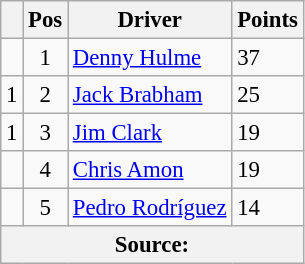<table class="wikitable" style="font-size: 95%;">
<tr>
<th></th>
<th>Pos</th>
<th>Driver</th>
<th>Points</th>
</tr>
<tr>
<td align="left"></td>
<td style="text-align:center;">1</td>
<td> <a href='#'>Denny Hulme</a></td>
<td style="text-align:left;">37</td>
</tr>
<tr>
<td align="left"> 1</td>
<td style="text-align:center;">2</td>
<td> <a href='#'>Jack Brabham</a></td>
<td style="text-align:left;">25</td>
</tr>
<tr>
<td align="left"> 1</td>
<td style="text-align:center;">3</td>
<td> <a href='#'>Jim Clark</a></td>
<td style="text-align:left;">19</td>
</tr>
<tr>
<td align="left"></td>
<td style="text-align:center;">4</td>
<td> <a href='#'>Chris Amon</a></td>
<td style="text-align:left;">19</td>
</tr>
<tr>
<td align="left"></td>
<td style="text-align:center;">5</td>
<td> <a href='#'>Pedro Rodríguez</a></td>
<td style="text-align:left;">14</td>
</tr>
<tr>
<th colspan=4>Source: </th>
</tr>
</table>
